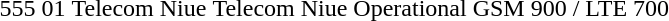<table>
<tr>
<td>555</td>
<td>01</td>
<td>Telecom Niue</td>
<td>Telecom Niue</td>
<td>Operational</td>
<td>GSM 900 / LTE 700</td>
<td></td>
</tr>
</table>
